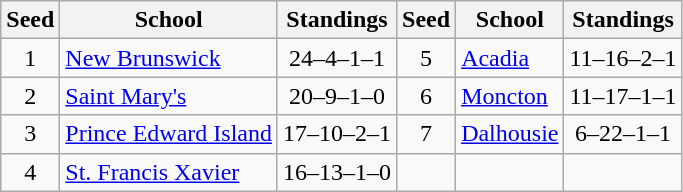<table class="wikitable">
<tr>
<th>Seed</th>
<th>School</th>
<th>Standings</th>
<th>Seed</th>
<th>School</th>
<th>Standings</th>
</tr>
<tr>
<td align=center>1</td>
<td><a href='#'>New Brunswick</a></td>
<td align=center>24–4–1–1</td>
<td align=center>5</td>
<td><a href='#'>Acadia</a></td>
<td align=center>11–16–2–1</td>
</tr>
<tr>
<td align=center>2</td>
<td><a href='#'>Saint Mary's</a></td>
<td align=center>20–9–1–0</td>
<td align=center>6</td>
<td><a href='#'>Moncton</a></td>
<td align=center>11–17–1–1</td>
</tr>
<tr>
<td align=center>3</td>
<td><a href='#'>Prince Edward Island</a></td>
<td align=center>17–10–2–1</td>
<td align=center>7</td>
<td><a href='#'>Dalhousie</a></td>
<td align=center>6–22–1–1</td>
</tr>
<tr>
<td align=center>4</td>
<td><a href='#'>St. Francis Xavier</a></td>
<td align=center>16–13–1–0</td>
<td></td>
<td></td>
<td></td>
</tr>
</table>
